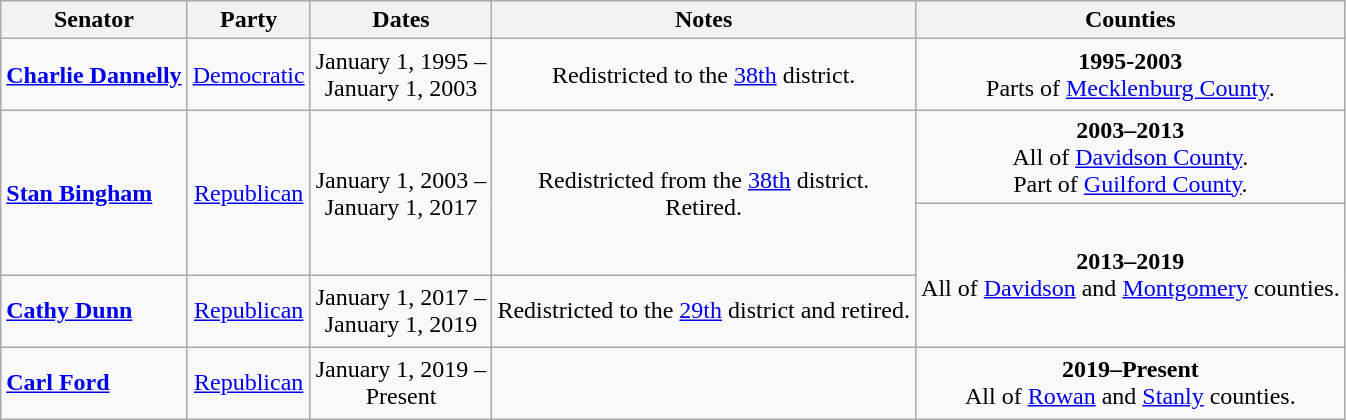<table class=wikitable style="text-align:center">
<tr>
<th>Senator</th>
<th>Party</th>
<th>Dates</th>
<th>Notes</th>
<th>Counties</th>
</tr>
<tr style="height:3em">
<td align=left><strong><a href='#'>Charlie Dannelly</a></strong></td>
<td><a href='#'>Democratic</a></td>
<td nowrap>January 1, 1995 – <br> January 1, 2003</td>
<td>Redistricted to the <a href='#'>38th</a> district.</td>
<td><strong>1995-2003</strong><br> Parts of <a href='#'>Mecklenburg County</a>.</td>
</tr>
<tr style="height:3em">
<td rowspan=2 align=left><strong><a href='#'>Stan Bingham</a></strong></td>
<td rowspan=2 ><a href='#'>Republican</a></td>
<td rowspan=2 nowrap>January 1, 2003 – <br> January 1, 2017</td>
<td rowspan=2>Redistricted from the <a href='#'>38th</a> district. <br> Retired.</td>
<td><strong>2003–2013</strong><br> All of <a href='#'>Davidson County</a>. <br> Part of <a href='#'>Guilford County</a>.</td>
</tr>
<tr style="height:3em">
<td rowspan=2><strong>2013–2019</strong><br> All of <a href='#'>Davidson</a> and <a href='#'>Montgomery</a> counties.</td>
</tr>
<tr style="height:3em">
<td align=left><strong><a href='#'>Cathy Dunn</a></strong></td>
<td><a href='#'>Republican</a></td>
<td nowrap>January 1, 2017 – <br> January 1, 2019</td>
<td>Redistricted to the <a href='#'>29th</a> district and retired.</td>
</tr>
<tr style="height:3em">
<td align=left><strong><a href='#'>Carl Ford</a></strong></td>
<td><a href='#'>Republican</a></td>
<td nowrap>January 1, 2019 – <br> Present</td>
<td></td>
<td><strong>2019–Present</strong><br> All of <a href='#'>Rowan</a> and <a href='#'>Stanly</a> counties.</td>
</tr>
</table>
